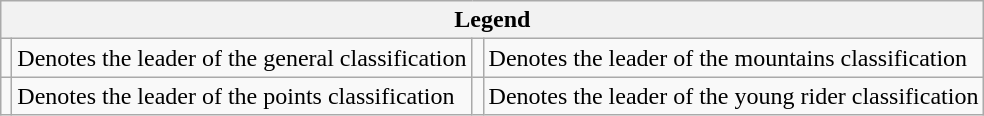<table class="wikitable">
<tr>
<th colspan="4">Legend</th>
</tr>
<tr>
<td></td>
<td>Denotes the leader of the general classification</td>
<td></td>
<td>Denotes the leader of the mountains classification</td>
</tr>
<tr>
<td></td>
<td>Denotes the leader of the points classification</td>
<td></td>
<td>Denotes the leader of the young rider classification</td>
</tr>
</table>
